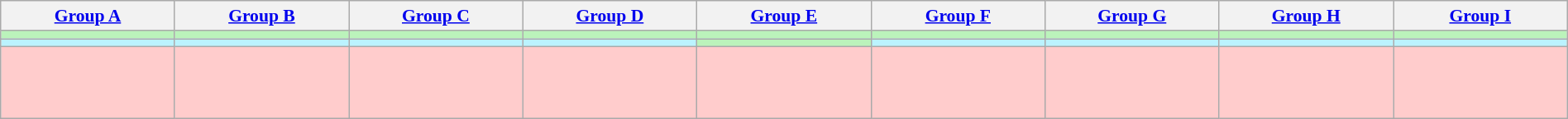<table class="wikitable" style="text-align:center; width:99.99%; font-size:90%;">
<tr>
<th style="width:11.11%"><a href='#'>Group A</a></th>
<th style="width:11.11%"><a href='#'>Group B</a></th>
<th style="width:11.11%"><a href='#'>Group C</a></th>
<th style="width:11.11%"><a href='#'>Group D</a></th>
<th style="width:11.11%"><a href='#'>Group E</a></th>
<th style="width:11.11%"><a href='#'>Group F</a></th>
<th style="width:11.11%"><a href='#'>Group G</a></th>
<th style="width:11.11%"><a href='#'>Group H</a></th>
<th style="width:11.11%"><a href='#'>Group I</a></th>
</tr>
<tr style="background:#BBF3BB">
<td></td>
<td></td>
<td></td>
<td></td>
<td></td>
<td></td>
<td></td>
<td></td>
<td></td>
</tr>
<tr style="background:#BBF3FF">
<td></td>
<td></td>
<td></td>
<td></td>
<td style="background:#BBF3BB"></td>
<td></td>
<td></td>
<td></td>
<td></td>
</tr>
<tr style= "background:#FFCCCC">
<td><br><br><br></td>
<td><br><br><br></td>
<td><br><br><br></td>
<td><br><br><br></td>
<td><br><br><br></td>
<td><br><br><br></td>
<td><br><br></td>
<td><br><br></td>
<td><br><br></td>
</tr>
</table>
